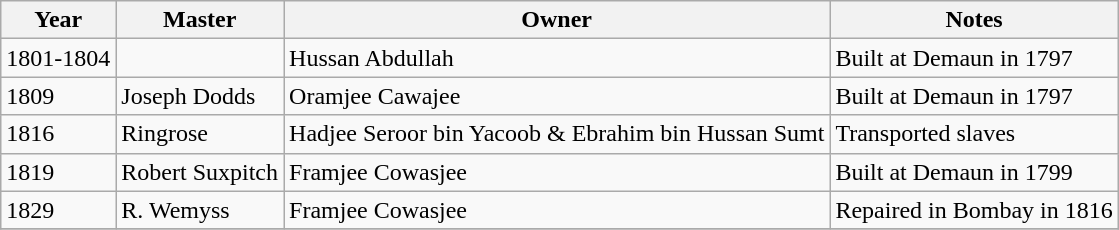<table class="sortable wikitable">
<tr>
<th>Year</th>
<th>Master</th>
<th>Owner</th>
<th>Notes</th>
</tr>
<tr>
<td>1801-1804</td>
<td></td>
<td>Hussan Abdullah</td>
<td>Built at Demaun in 1797</td>
</tr>
<tr>
<td>1809</td>
<td>Joseph Dodds</td>
<td>Oramjee Cawajee</td>
<td>Built at Demaun in 1797</td>
</tr>
<tr>
<td>1816</td>
<td>Ringrose</td>
<td>Hadjee Seroor bin Yacoob & Ebrahim bin Hussan Sumt</td>
<td>Transported slaves</td>
</tr>
<tr>
<td>1819</td>
<td>Robert Suxpitch</td>
<td>Framjee Cowasjee</td>
<td>Built at Demaun in 1799</td>
</tr>
<tr>
<td>1829</td>
<td>R. Wemyss</td>
<td>Framjee Cowasjee</td>
<td>Repaired in Bombay in 1816</td>
</tr>
<tr>
</tr>
</table>
